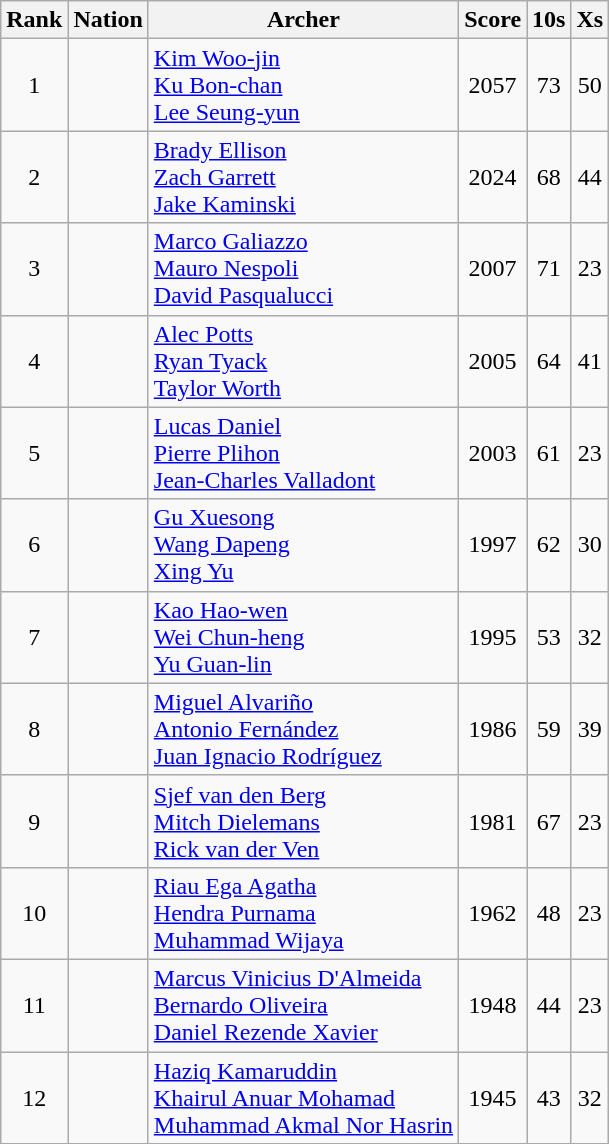<table class="wikitable sortable" style="text-align:center">
<tr>
<th>Rank</th>
<th>Nation</th>
<th>Archer</th>
<th>Score</th>
<th>10s</th>
<th>Xs</th>
</tr>
<tr>
<td>1</td>
<td align=left></td>
<td align=left><a href='#'>Kim Woo-jin</a><br><a href='#'>Ku Bon-chan</a><br><a href='#'>Lee Seung-yun</a></td>
<td>2057</td>
<td>73</td>
<td>50</td>
</tr>
<tr>
<td>2</td>
<td align=left></td>
<td align=left><a href='#'>Brady Ellison</a><br><a href='#'>Zach Garrett</a><br><a href='#'>Jake Kaminski</a></td>
<td>2024</td>
<td>68</td>
<td>44</td>
</tr>
<tr>
<td>3</td>
<td align=left></td>
<td align=left><a href='#'>Marco Galiazzo</a><br><a href='#'>Mauro Nespoli</a><br><a href='#'>David Pasqualucci</a></td>
<td>2007</td>
<td>71</td>
<td>23</td>
</tr>
<tr>
<td>4</td>
<td align=left></td>
<td align=left><a href='#'>Alec Potts</a><br><a href='#'>Ryan Tyack</a><br><a href='#'>Taylor Worth</a></td>
<td>2005</td>
<td>64</td>
<td>41</td>
</tr>
<tr>
<td>5</td>
<td align=left></td>
<td align=left><a href='#'>Lucas Daniel</a><br><a href='#'>Pierre Plihon</a><br><a href='#'>Jean-Charles Valladont</a></td>
<td>2003</td>
<td>61</td>
<td>23</td>
</tr>
<tr>
<td>6</td>
<td align=left></td>
<td align=left><a href='#'>Gu Xuesong</a><br><a href='#'>Wang Dapeng</a><br><a href='#'>Xing Yu</a></td>
<td>1997</td>
<td>62</td>
<td>30</td>
</tr>
<tr>
<td>7</td>
<td align=left></td>
<td align=left><a href='#'>Kao Hao-wen</a><br><a href='#'>Wei Chun-heng</a><br><a href='#'>Yu Guan-lin</a></td>
<td>1995</td>
<td>53</td>
<td>32</td>
</tr>
<tr>
<td>8</td>
<td align=left></td>
<td align=left><a href='#'>Miguel Alvariño</a><br><a href='#'>Antonio Fernández</a><br><a href='#'>Juan Ignacio Rodríguez</a></td>
<td>1986</td>
<td>59</td>
<td>39</td>
</tr>
<tr>
<td>9</td>
<td align=left></td>
<td align=left><a href='#'>Sjef van den Berg</a><br><a href='#'>Mitch Dielemans</a><br><a href='#'>Rick van der Ven</a></td>
<td>1981</td>
<td>67</td>
<td>23</td>
</tr>
<tr>
<td>10</td>
<td align=left></td>
<td align=left><a href='#'>Riau Ega Agatha</a><br><a href='#'>Hendra Purnama</a><br><a href='#'>Muhammad Wijaya</a></td>
<td>1962</td>
<td>48</td>
<td>23</td>
</tr>
<tr>
<td>11</td>
<td align=left></td>
<td align=left><a href='#'>Marcus Vinicius D'Almeida</a><br><a href='#'>Bernardo Oliveira</a><br><a href='#'>Daniel Rezende Xavier</a></td>
<td>1948</td>
<td>44</td>
<td>23</td>
</tr>
<tr>
<td>12</td>
<td align=left></td>
<td align=left><a href='#'>Haziq Kamaruddin</a><br><a href='#'>Khairul Anuar Mohamad</a><br><a href='#'>Muhammad Akmal Nor Hasrin</a></td>
<td>1945</td>
<td>43</td>
<td>32</td>
</tr>
</table>
